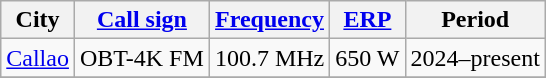<table class="wikitable">
<tr>
<th>City</th>
<th><a href='#'>Call sign</a></th>
<th><a href='#'>Frequency</a></th>
<th><a href='#'>ERP</a></th>
<th>Period</th>
</tr>
<tr>
<td><a href='#'>Callao</a></td>
<td>OBT-4K FM</td>
<td>100.7 MHz</td>
<td>650 W</td>
<td>2024–present</td>
</tr>
<tr>
</tr>
</table>
